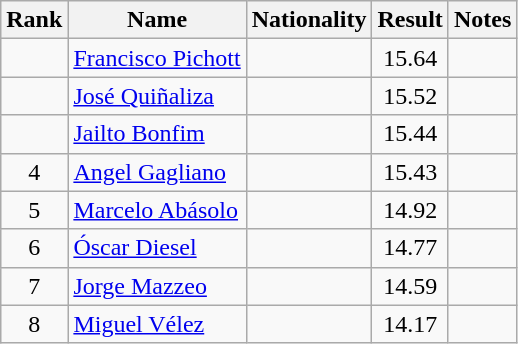<table class="wikitable sortable" style="text-align:center">
<tr>
<th>Rank</th>
<th>Name</th>
<th>Nationality</th>
<th>Result</th>
<th>Notes</th>
</tr>
<tr>
<td></td>
<td align=left><a href='#'>Francisco Pichott</a></td>
<td align=left></td>
<td>15.64</td>
<td></td>
</tr>
<tr>
<td></td>
<td align=left><a href='#'>José Quiñaliza</a></td>
<td align=left></td>
<td>15.52</td>
<td></td>
</tr>
<tr>
<td></td>
<td align=left><a href='#'>Jailto Bonfim</a></td>
<td align=left></td>
<td>15.44</td>
<td></td>
</tr>
<tr>
<td>4</td>
<td align=left><a href='#'>Angel Gagliano</a></td>
<td align=left></td>
<td>15.43</td>
<td></td>
</tr>
<tr>
<td>5</td>
<td align=left><a href='#'>Marcelo Abásolo</a></td>
<td align=left></td>
<td>14.92</td>
<td></td>
</tr>
<tr>
<td>6</td>
<td align=left><a href='#'>Óscar Diesel</a></td>
<td align=left></td>
<td>14.77</td>
<td></td>
</tr>
<tr>
<td>7</td>
<td align=left><a href='#'>Jorge Mazzeo</a></td>
<td align=left></td>
<td>14.59</td>
<td></td>
</tr>
<tr>
<td>8</td>
<td align=left><a href='#'>Miguel Vélez</a></td>
<td align=left></td>
<td>14.17</td>
<td></td>
</tr>
</table>
